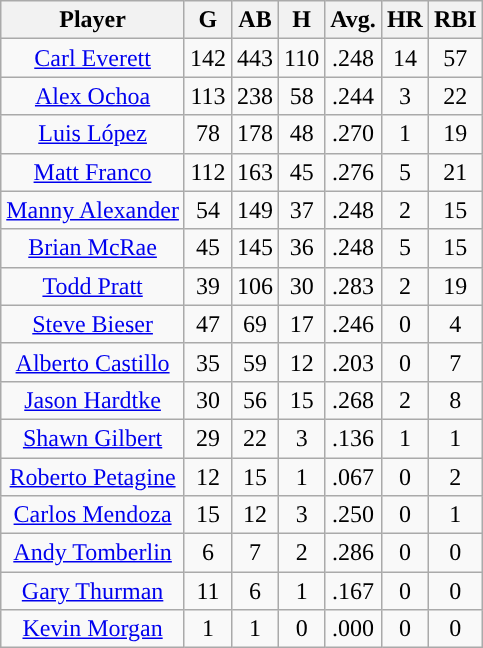<table class="wikitable sortable">
<tr>
<th>Player</th>
<th>G</th>
<th>AB</th>
<th>H</th>
<th>Avg.</th>
<th>HR</th>
<th>RBI</th>
</tr>
<tr align="center">
<td><a href='#'>Carl Everett</a></td>
<td>142</td>
<td>443</td>
<td>110</td>
<td>.248</td>
<td>14</td>
<td>57</td>
</tr>
<tr align="center">
<td><a href='#'>Alex Ochoa</a></td>
<td>113</td>
<td>238</td>
<td>58</td>
<td>.244</td>
<td>3</td>
<td>22</td>
</tr>
<tr align="center">
<td><a href='#'>Luis López</a></td>
<td>78</td>
<td>178</td>
<td>48</td>
<td>.270</td>
<td>1</td>
<td>19</td>
</tr>
<tr align="center">
<td><a href='#'>Matt Franco</a></td>
<td>112</td>
<td>163</td>
<td>45</td>
<td>.276</td>
<td>5</td>
<td>21</td>
</tr>
<tr align="center">
<td><a href='#'>Manny Alexander</a></td>
<td>54</td>
<td>149</td>
<td>37</td>
<td>.248</td>
<td>2</td>
<td>15</td>
</tr>
<tr align="center">
<td><a href='#'>Brian McRae</a></td>
<td>45</td>
<td>145</td>
<td>36</td>
<td>.248</td>
<td>5</td>
<td>15</td>
</tr>
<tr align="center">
<td><a href='#'>Todd Pratt</a></td>
<td>39</td>
<td>106</td>
<td>30</td>
<td>.283</td>
<td>2</td>
<td>19</td>
</tr>
<tr align="center">
<td><a href='#'>Steve Bieser</a></td>
<td>47</td>
<td>69</td>
<td>17</td>
<td>.246</td>
<td>0</td>
<td>4</td>
</tr>
<tr align="center">
<td><a href='#'>Alberto Castillo</a></td>
<td>35</td>
<td>59</td>
<td>12</td>
<td>.203</td>
<td>0</td>
<td>7</td>
</tr>
<tr align="center">
<td><a href='#'>Jason Hardtke</a></td>
<td>30</td>
<td>56</td>
<td>15</td>
<td>.268</td>
<td>2</td>
<td>8</td>
</tr>
<tr align="center">
<td><a href='#'>Shawn Gilbert</a></td>
<td>29</td>
<td>22</td>
<td>3</td>
<td>.136</td>
<td>1</td>
<td>1</td>
</tr>
<tr align="center">
<td><a href='#'>Roberto Petagine</a></td>
<td>12</td>
<td>15</td>
<td>1</td>
<td>.067</td>
<td>0</td>
<td>2</td>
</tr>
<tr align="center">
<td><a href='#'>Carlos Mendoza</a></td>
<td>15</td>
<td>12</td>
<td>3</td>
<td>.250</td>
<td>0</td>
<td>1</td>
</tr>
<tr align="center">
<td><a href='#'>Andy Tomberlin</a></td>
<td>6</td>
<td>7</td>
<td>2</td>
<td>.286</td>
<td>0</td>
<td>0</td>
</tr>
<tr align="center">
<td><a href='#'>Gary Thurman</a></td>
<td>11</td>
<td>6</td>
<td>1</td>
<td>.167</td>
<td>0</td>
<td>0</td>
</tr>
<tr align="center">
<td><a href='#'>Kevin Morgan</a></td>
<td>1</td>
<td>1</td>
<td>0</td>
<td>.000</td>
<td>0</td>
<td>0</td>
</tr>
</table>
